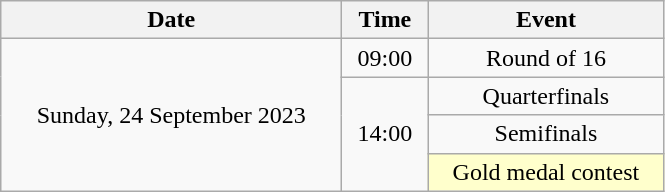<table class = "wikitable" style="text-align:center;">
<tr>
<th width=220>Date</th>
<th width=50>Time</th>
<th width=150>Event</th>
</tr>
<tr>
<td rowspan=4>Sunday, 24 September 2023</td>
<td>09:00</td>
<td>Round of 16</td>
</tr>
<tr>
<td rowspan=3>14:00</td>
<td>Quarterfinals</td>
</tr>
<tr>
<td>Semifinals</td>
</tr>
<tr>
<td bgcolor=ffffcc>Gold medal contest</td>
</tr>
</table>
